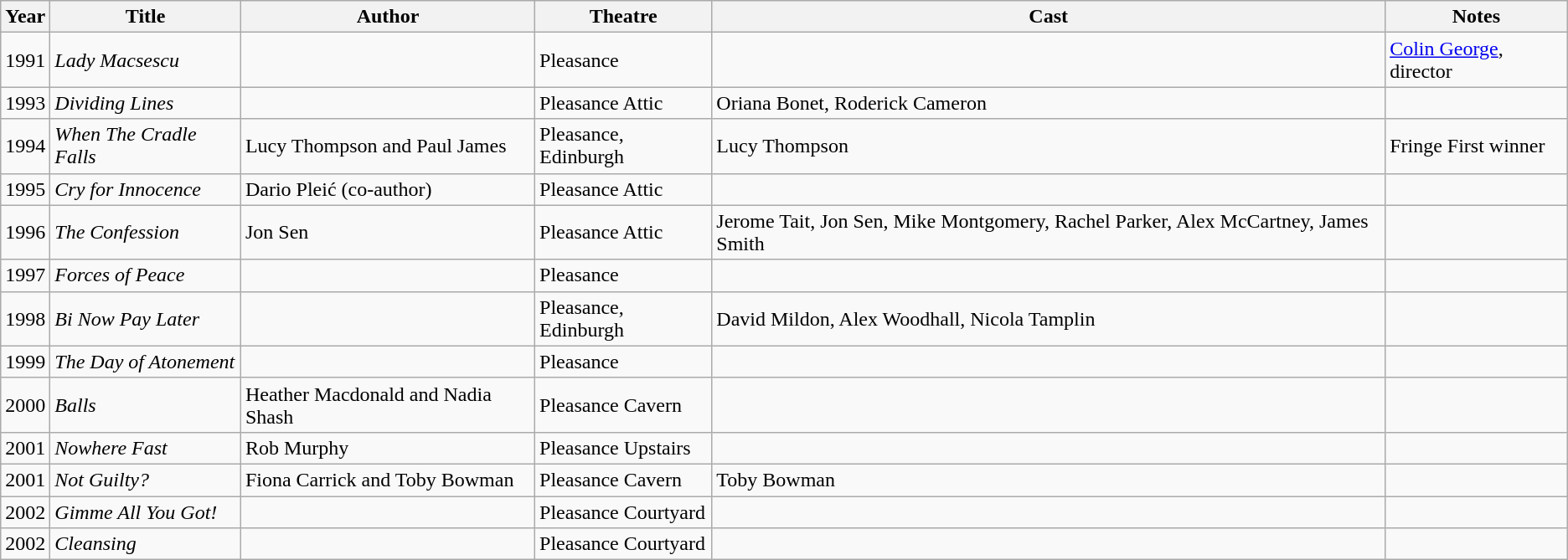<table class="wikitable sortable">
<tr>
<th>Year</th>
<th>Title</th>
<th>Author</th>
<th>Theatre</th>
<th>Cast</th>
<th>Notes</th>
</tr>
<tr>
<td>1991</td>
<td><em>Lady Macsescu</em></td>
<td></td>
<td>Pleasance</td>
<td></td>
<td><a href='#'>Colin George</a>, director</td>
</tr>
<tr>
<td>1993</td>
<td><em>Dividing Lines</em></td>
<td></td>
<td>Pleasance Attic</td>
<td>Oriana Bonet, Roderick Cameron</td>
<td></td>
</tr>
<tr>
<td>1994</td>
<td><em>When The Cradle Falls</em></td>
<td>Lucy Thompson and Paul James</td>
<td>Pleasance, Edinburgh</td>
<td>Lucy Thompson</td>
<td>Fringe First winner</td>
</tr>
<tr>
<td>1995</td>
<td><em>Cry for Innocence</em></td>
<td>Dario Pleić (co-author)</td>
<td>Pleasance Attic</td>
<td></td>
<td></td>
</tr>
<tr>
<td>1996</td>
<td><em>The Confession</em></td>
<td>Jon Sen</td>
<td>Pleasance Attic</td>
<td>Jerome Tait, Jon Sen, Mike Montgomery, Rachel Parker, Alex McCartney, James Smith</td>
<td></td>
</tr>
<tr>
<td>1997</td>
<td><em>Forces of Peace</em></td>
<td></td>
<td>Pleasance</td>
<td></td>
<td></td>
</tr>
<tr>
<td>1998</td>
<td><em>Bi Now Pay Later</em></td>
<td></td>
<td>Pleasance, Edinburgh</td>
<td>David Mildon, Alex Woodhall, Nicola Tamplin</td>
<td></td>
</tr>
<tr>
<td>1999</td>
<td><em>The Day of Atonement</em></td>
<td></td>
<td>Pleasance</td>
<td></td>
<td></td>
</tr>
<tr>
<td>2000</td>
<td><em>Balls</em></td>
<td>Heather Macdonald and Nadia Shash</td>
<td>Pleasance Cavern</td>
<td></td>
<td></td>
</tr>
<tr>
<td>2001</td>
<td><em>Nowhere Fast</em></td>
<td>Rob Murphy</td>
<td>Pleasance Upstairs</td>
<td></td>
<td></td>
</tr>
<tr>
<td>2001</td>
<td><em>Not Guilty?</em></td>
<td>Fiona Carrick and Toby Bowman</td>
<td>Pleasance Cavern</td>
<td>Toby Bowman</td>
<td></td>
</tr>
<tr>
<td>2002</td>
<td><em>Gimme All You Got!</em></td>
<td></td>
<td>Pleasance Courtyard</td>
<td></td>
<td></td>
</tr>
<tr>
<td>2002</td>
<td><em>Cleansing</em></td>
<td></td>
<td>Pleasance Courtyard</td>
<td></td>
<td></td>
</tr>
</table>
